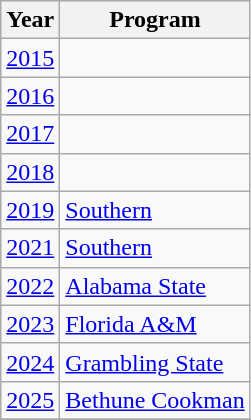<table class="wikitable">
<tr>
<th>Year</th>
<th>Program</th>
</tr>
<tr>
<td><a href='#'>2015</a></td>
<td></td>
</tr>
<tr>
<td><a href='#'>2016</a></td>
<td></td>
</tr>
<tr>
<td><a href='#'>2017</a></td>
<td></td>
</tr>
<tr>
<td><a href='#'>2018</a></td>
<td></td>
</tr>
<tr>
<td><a href='#'>2019</a></td>
<td><a href='#'>Southern</a></td>
</tr>
<tr>
<td><a href='#'>2021</a></td>
<td><a href='#'>Southern</a></td>
</tr>
<tr>
<td><a href='#'>2022</a></td>
<td><a href='#'>Alabama State</a></td>
</tr>
<tr>
<td><a href='#'>2023</a></td>
<td><a href='#'>Florida A&M</a></td>
</tr>
<tr>
<td><a href='#'>2024</a></td>
<td><a href='#'>Grambling State</a></td>
</tr>
<tr>
<td><a href='#'>2025</a></td>
<td><a href='#'>Bethune Cookman</a></td>
</tr>
<tr>
</tr>
</table>
